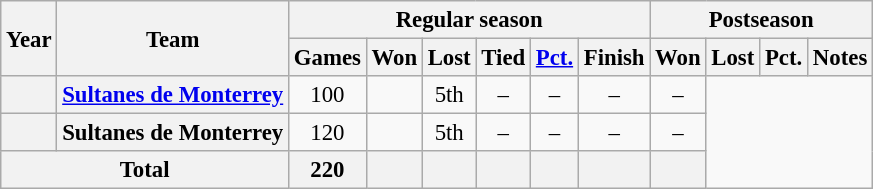<table class="wikitable" style="font-size: 95%; text-align:center;">
<tr>
<th rowspan="2">Year</th>
<th rowspan="2">Team</th>
<th colspan="6">Regular season</th>
<th colspan="4">Postseason</th>
</tr>
<tr>
<th scope=col>Games</th>
<th scope=col>Won</th>
<th scope=col>Lost</th>
<th scope=col>Tied</th>
<th scope=col><a href='#'>Pct.</a></th>
<th scope=col>Finish</th>
<th scope=col>Won</th>
<th scope=col>Lost</th>
<th scope=col>Pct.</th>
<th scope=col>Notes</th>
</tr>
<tr>
<th></th>
<th><a href='#'>Sultanes de Monterrey</a></th>
<td>100</td>
<td></td>
<td>5th</td>
<td>–</td>
<td>–</td>
<td>–</td>
<td>–</td>
</tr>
<tr>
<th></th>
<th>Sultanes de Monterrey</th>
<td>120</td>
<td></td>
<td>5th</td>
<td>–</td>
<td>–</td>
<td>–</td>
<td>–</td>
</tr>
<tr>
<th colspan="2">Total</th>
<th>220</th>
<th></th>
<th></th>
<th></th>
<th></th>
<th></th>
<th></th>
</tr>
</table>
